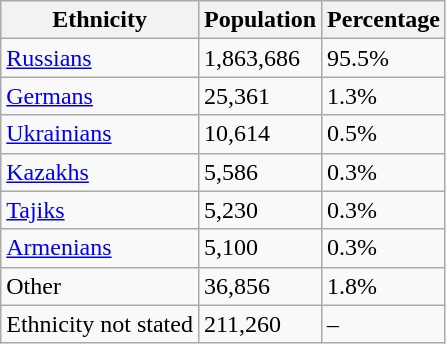<table class="wikitable">
<tr>
<th>Ethnicity</th>
<th>Population</th>
<th>Percentage</th>
</tr>
<tr>
<td><a href='#'>Russians</a></td>
<td>1,863,686</td>
<td>95.5%</td>
</tr>
<tr>
<td><a href='#'>Germans</a></td>
<td>25,361</td>
<td>1.3%</td>
</tr>
<tr>
<td><a href='#'>Ukrainians</a></td>
<td>10,614</td>
<td>0.5%</td>
</tr>
<tr>
<td><a href='#'>Kazakhs</a></td>
<td>5,586</td>
<td>0.3%</td>
</tr>
<tr>
<td><a href='#'>Tajiks</a></td>
<td>5,230</td>
<td>0.3%</td>
</tr>
<tr>
<td><a href='#'>Armenians</a></td>
<td>5,100</td>
<td>0.3%</td>
</tr>
<tr>
<td>Other</td>
<td>36,856</td>
<td>1.8%</td>
</tr>
<tr>
<td>Ethnicity not stated</td>
<td>211,260</td>
<td>–</td>
</tr>
</table>
